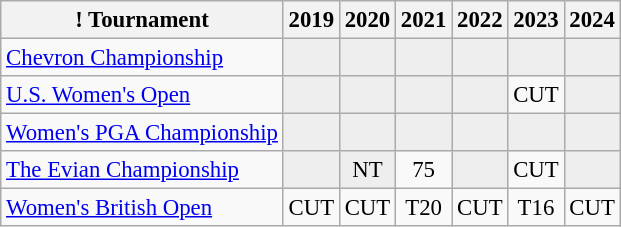<table class="wikitable" style="font-size:95%;text-align:center;">
<tr>
<th>! Tournament</th>
<th>2019</th>
<th>2020</th>
<th>2021</th>
<th>2022</th>
<th>2023</th>
<th>2024</th>
</tr>
<tr>
<td align=left><a href='#'>Chevron Championship</a></td>
<td style="background:#eeeeee;"></td>
<td style="background:#eeeeee;"></td>
<td style="background:#eeeeee;"></td>
<td style="background:#eeeeee;"></td>
<td style="background:#eeeeee;"></td>
<td style="background:#eeeeee;"></td>
</tr>
<tr>
<td align=left><a href='#'>U.S. Women's Open</a></td>
<td style="background:#eeeeee;"></td>
<td style="background:#eeeeee;"></td>
<td style="background:#eeeeee;"></td>
<td style="background:#eeeeee;"></td>
<td>CUT</td>
<td style="background:#eeeeee;"></td>
</tr>
<tr>
<td align=left><a href='#'>Women's PGA Championship</a></td>
<td style="background:#eeeeee;"></td>
<td style="background:#eeeeee;"></td>
<td style="background:#eeeeee;"></td>
<td style="background:#eeeeee;"></td>
<td style="background:#eeeeee;"></td>
<td style="background:#eeeeee;"></td>
</tr>
<tr>
<td align=left><a href='#'>The Evian Championship</a></td>
<td style="background:#eeeeee;"></td>
<td style="background:#eeeeee;">NT</td>
<td>75</td>
<td style="background:#eeeeee;"></td>
<td>CUT</td>
<td style="background:#eeeeee;"></td>
</tr>
<tr>
<td align=left><a href='#'>Women's British Open</a></td>
<td>CUT</td>
<td>CUT</td>
<td>T20</td>
<td>CUT</td>
<td>T16</td>
<td>CUT</td>
</tr>
</table>
